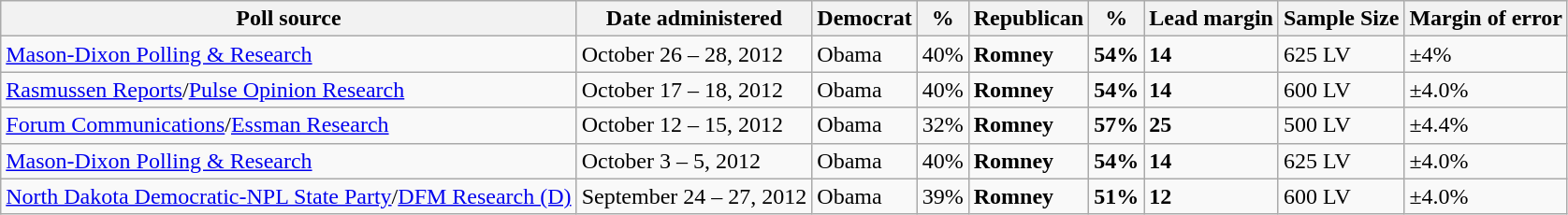<table class="wikitable">
<tr valign=bottom>
<th>Poll source</th>
<th>Date administered</th>
<th>Democrat</th>
<th>%</th>
<th>Republican</th>
<th>%</th>
<th>Lead margin</th>
<th>Sample Size</th>
<th>Margin of error</th>
</tr>
<tr>
<td><a href='#'>Mason-Dixon Polling & Research</a></td>
<td>October 26 – 28, 2012</td>
<td>Obama</td>
<td>40%</td>
<td><strong>Romney</strong></td>
<td><strong>54%</strong></td>
<td><strong>14</strong></td>
<td>625 LV</td>
<td>±4%</td>
</tr>
<tr>
<td><a href='#'>Rasmussen Reports</a>/<a href='#'>Pulse Opinion Research</a></td>
<td>October 17 – 18, 2012</td>
<td>Obama</td>
<td>40%</td>
<td><strong>Romney</strong></td>
<td><strong>54%</strong></td>
<td><strong>14</strong></td>
<td>600 LV</td>
<td>±4.0%</td>
</tr>
<tr>
<td><a href='#'>Forum Communications</a>/<a href='#'>Essman Research</a></td>
<td>October 12 – 15, 2012</td>
<td>Obama</td>
<td>32%</td>
<td><strong>Romney</strong></td>
<td><strong>57%</strong></td>
<td><strong>25</strong></td>
<td>500 LV</td>
<td>±4.4%</td>
</tr>
<tr>
<td><a href='#'>Mason-Dixon Polling & Research</a></td>
<td>October 3 – 5, 2012</td>
<td>Obama</td>
<td>40%</td>
<td><strong>Romney</strong></td>
<td><strong>54%</strong></td>
<td><strong>14</strong></td>
<td>625 LV</td>
<td>±4.0%</td>
</tr>
<tr>
<td><a href='#'>North Dakota Democratic-NPL State Party</a>/<a href='#'>DFM Research (D)</a></td>
<td>September 24 – 27, 2012</td>
<td>Obama</td>
<td>39%</td>
<td><strong>Romney</strong></td>
<td><strong>51%</strong></td>
<td><strong>12</strong></td>
<td>600 LV</td>
<td>±4.0%</td>
</tr>
</table>
